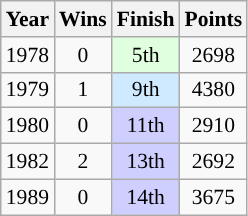<table class="wikitable" style="font-size: 90%;">
<tr>
<th>Year</th>
<th>Wins</th>
<th>Finish</th>
<th>Points</th>
</tr>
<tr>
<td>1978</td>
<td align=center>0</td>
<td align=center style="background:#DFFFDF;">5th</td>
<td align=center>2698</td>
</tr>
<tr>
<td>1979</td>
<td align=center>1</td>
<td align=center style="background:#CFEAFF;">9th</td>
<td align=center>4380</td>
</tr>
<tr>
<td>1980</td>
<td align=center>0</td>
<td align=center style="background:#CFCFFF;">11th</td>
<td align=center>2910</td>
</tr>
<tr>
<td>1982</td>
<td align=center>2</td>
<td align=center style="background:#CFCFFF;">13th</td>
<td align=center>2692</td>
</tr>
<tr>
<td>1989</td>
<td align=center>0</td>
<td align=center style="background:#CFCFFF;">14th</td>
<td align=center>3675</td>
</tr>
</table>
